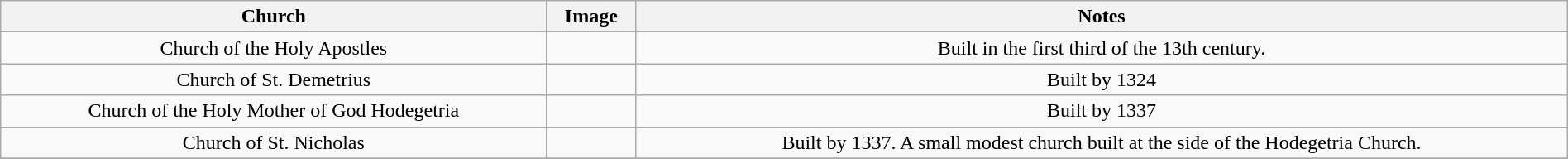<table class="wikitable" style="text-align:center; width:100%">
<tr>
<th>Church</th>
<th>Image</th>
<th>Notes</th>
</tr>
<tr>
<td>Church of the Holy Apostles<br></td>
<td></td>
<td>Built in the first third of the 13th century.</td>
</tr>
<tr>
<td>Church of St. Demetrius<br></td>
<td></td>
<td>Built by 1324</td>
</tr>
<tr>
<td>Church of the Holy Mother of God Hodegetria<br></td>
<td></td>
<td>Built by 1337</td>
</tr>
<tr>
<td>Church of St. Nicholas<br></td>
<td></td>
<td>Built by 1337. A small modest church built at the side of the Hodegetria Church.</td>
</tr>
<tr>
</tr>
</table>
